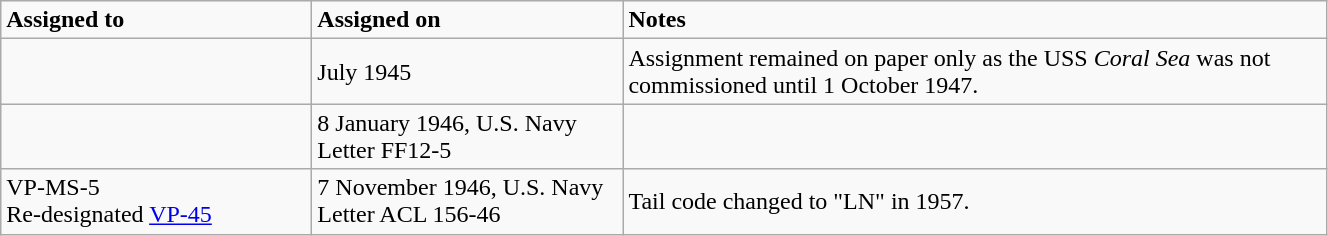<table class="wikitable" style="width: 70%;">
<tr>
<td style="width: 200px;"><strong>Assigned to</strong></td>
<td style="width: 200px;"><strong>Assigned on</strong></td>
<td><strong>Notes</strong></td>
</tr>
<tr>
<td></td>
<td>July 1945</td>
<td>Assignment remained on paper only as the USS <em>Coral Sea</em> was not commissioned until 1 October 1947.</td>
</tr>
<tr>
<td></td>
<td>8 January 1946, U.S. Navy Letter FF12-5</td>
<td></td>
</tr>
<tr>
<td>VP-MS-5<br>Re-designated <a href='#'>VP-45</a></td>
<td>7 November 1946, U.S. Navy Letter ACL 156-46</td>
<td>Tail code changed to "LN" in 1957.</td>
</tr>
</table>
